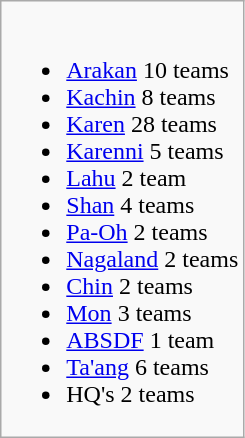<table class="wikitable" border="1">
<tr>
<td><br><ul><li><a href='#'>Arakan</a>   10 teams</li><li><a href='#'>Kachin</a>   8 teams</li><li><a href='#'>Karen</a>    28 teams</li><li><a href='#'>Karenni</a>  5 teams</li><li><a href='#'>Lahu</a>     2 team</li><li><a href='#'>Shan</a>     4 teams</li><li><a href='#'>Pa-Oh</a>    2 teams</li><li><a href='#'>Nagaland</a> 2 teams</li><li><a href='#'>Chin</a>     2 teams</li><li><a href='#'>Mon</a>      3 teams</li><li><a href='#'>ABSDF</a>         1 team</li><li><a href='#'>Ta'ang</a>       6 teams</li><li>HQ's 2 teams</li></ul></td>
</tr>
</table>
